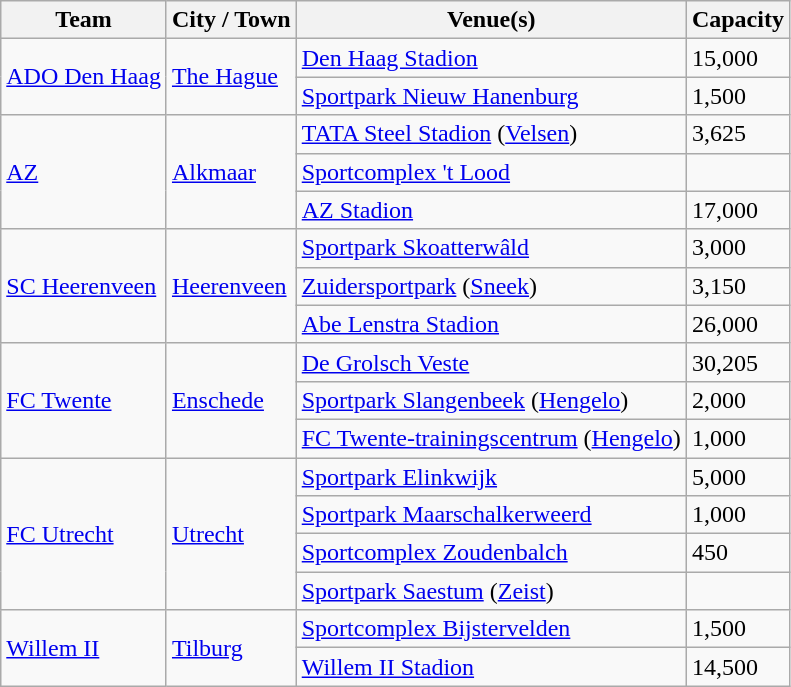<table class="wikitable sortable">
<tr>
<th>Team</th>
<th>City / Town</th>
<th>Venue(s)</th>
<th>Capacity</th>
</tr>
<tr>
<td rowspan=2><a href='#'>ADO Den Haag</a></td>
<td rowspan=2><a href='#'>The Hague</a></td>
<td><a href='#'>Den Haag Stadion</a></td>
<td>15,000</td>
</tr>
<tr>
<td><a href='#'>Sportpark Nieuw Hanenburg</a></td>
<td>1,500</td>
</tr>
<tr>
<td rowspan=3><a href='#'>AZ</a></td>
<td rowspan=3><a href='#'>Alkmaar</a></td>
<td><a href='#'>TATA Steel Stadion</a> (<a href='#'>Velsen</a>)</td>
<td>3,625</td>
</tr>
<tr>
<td><a href='#'>Sportcomplex 't Lood</a></td>
<td></td>
</tr>
<tr>
<td><a href='#'>AZ Stadion</a></td>
<td>17,000</td>
</tr>
<tr>
<td rowspan=3><a href='#'>SC Heerenveen</a></td>
<td rowspan=3><a href='#'>Heerenveen</a></td>
<td><a href='#'>Sportpark Skoatterwâld</a></td>
<td>3,000</td>
</tr>
<tr>
<td><a href='#'>Zuidersportpark</a> (<a href='#'>Sneek</a>)</td>
<td>3,150</td>
</tr>
<tr>
<td><a href='#'>Abe Lenstra Stadion</a></td>
<td>26,000</td>
</tr>
<tr>
<td rowspan=3><a href='#'>FC Twente</a></td>
<td rowspan=3><a href='#'>Enschede</a></td>
<td><a href='#'>De Grolsch Veste</a></td>
<td>30,205</td>
</tr>
<tr>
<td><a href='#'>Sportpark Slangenbeek</a> (<a href='#'>Hengelo</a>)</td>
<td>2,000</td>
</tr>
<tr>
<td><a href='#'>FC Twente-trainingscentrum</a> (<a href='#'>Hengelo</a>)</td>
<td>1,000</td>
</tr>
<tr>
<td rowspan=4><a href='#'>FC Utrecht</a></td>
<td rowspan=4><a href='#'>Utrecht</a></td>
<td><a href='#'>Sportpark Elinkwijk</a></td>
<td>5,000</td>
</tr>
<tr>
<td><a href='#'>Sportpark Maarschalkerweerd</a></td>
<td>1,000</td>
</tr>
<tr>
<td><a href='#'>Sportcomplex Zoudenbalch</a></td>
<td>450</td>
</tr>
<tr>
<td><a href='#'>Sportpark Saestum</a> (<a href='#'>Zeist</a>)</td>
<td></td>
</tr>
<tr>
<td rowspan=2><a href='#'>Willem II</a></td>
<td rowspan=2><a href='#'>Tilburg</a></td>
<td><a href='#'>Sportcomplex Bijstervelden</a></td>
<td>1,500</td>
</tr>
<tr>
<td><a href='#'>Willem II Stadion</a></td>
<td>14,500</td>
</tr>
</table>
